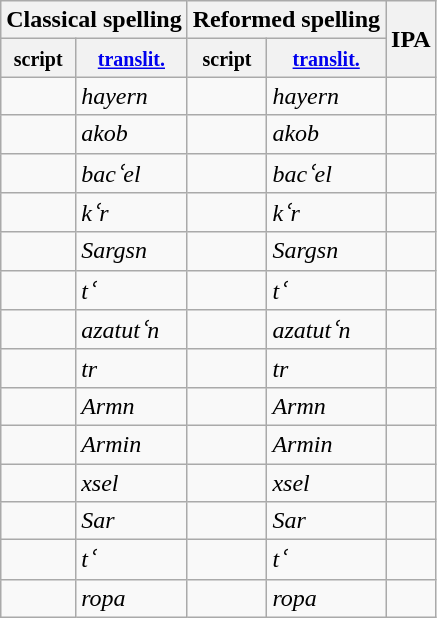<table class="wikitable">
<tr>
<th colspan=2>Classical spelling</th>
<th colspan=2>Reformed spelling</th>
<th rowspan=2>IPA</th>
</tr>
<tr>
<th><small>script</small></th>
<th><small><a href='#'>translit.</a></small></th>
<th><small>script</small></th>
<th><small><a href='#'>translit.</a></small></th>
</tr>
<tr>
<td></td>
<td><em>hayern</em></td>
<td></td>
<td><em>hayern</em></td>
<td></td>
</tr>
<tr>
<td></td>
<td><em>akob</em></td>
<td></td>
<td><em>akob</em></td>
<td></td>
</tr>
<tr>
<td></td>
<td><em>bacʿel</em></td>
<td></td>
<td><em>bacʿel</em></td>
<td></td>
</tr>
<tr>
<td></td>
<td><em>kʿr</em></td>
<td></td>
<td><em>kʿr</em></td>
<td></td>
</tr>
<tr>
<td></td>
<td><em>Sargsn</em></td>
<td></td>
<td><em>Sargsn</em></td>
<td></td>
</tr>
<tr>
<td></td>
<td><em>tʿ</em></td>
<td></td>
<td><em>tʿ</em></td>
<td></td>
</tr>
<tr>
<td></td>
<td><em>azatutʿn</em></td>
<td></td>
<td><em>azatutʿn</em></td>
<td></td>
</tr>
<tr>
<td></td>
<td><em>tr</em></td>
<td></td>
<td><em>tr</em></td>
<td></td>
</tr>
<tr>
<td></td>
<td><em>Armn</em></td>
<td></td>
<td><em>Armn</em></td>
<td></td>
</tr>
<tr>
<td></td>
<td><em>Armin</em></td>
<td></td>
<td><em>Armin</em></td>
<td></td>
</tr>
<tr>
<td></td>
<td><em>xsel</em></td>
<td></td>
<td><em>xsel</em></td>
<td></td>
</tr>
<tr>
<td></td>
<td><em>Sar</em></td>
<td></td>
<td><em>Sar</em></td>
<td></td>
</tr>
<tr>
<td></td>
<td><em>tʿ</em></td>
<td></td>
<td><em>tʿ</em></td>
<td></td>
</tr>
<tr>
<td></td>
<td><em>ropa</em></td>
<td></td>
<td><em>ropa</em></td>
<td></td>
</tr>
</table>
